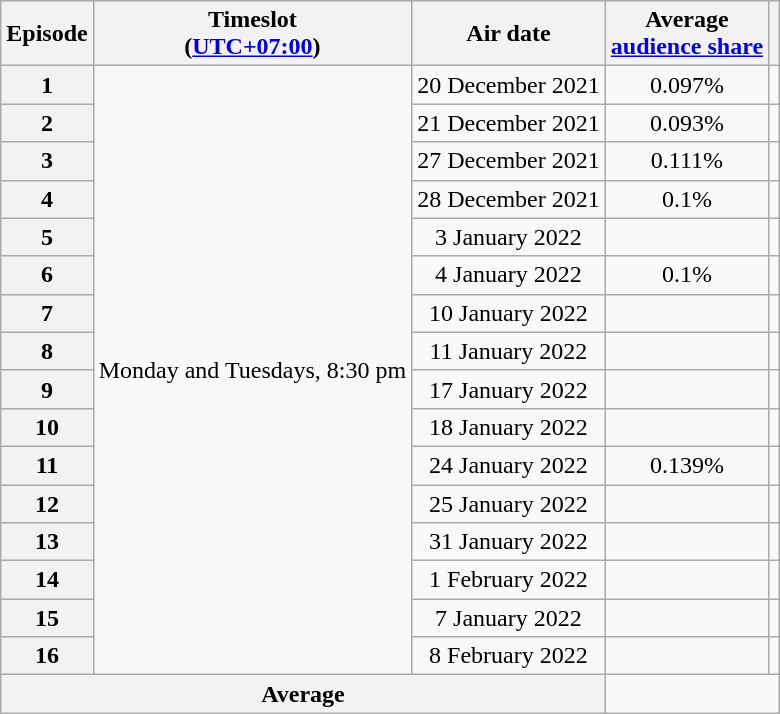<table class="wikitable">
<tr>
<th>Episode<br></th>
<th>Timeslot<br>(<a href='#'>UTC+07:00</a>)</th>
<th>Air date</th>
<th>Average<br><a href='#'>audience share</a></th>
<th></th>
</tr>
<tr>
<th style="text-align: center;">1</th>
<td rowspan="16” style="text-align: center;">Monday and Tuesdays, 8:30 pm</td>
<td style="text-align: center;">20 December 2021</td>
<td style="text-align: center;">0.097%</td>
<td style="text-align: center;"></td>
</tr>
<tr>
<th style="text-align: center;">2</th>
<td style="text-align: center;">21 December 2021</td>
<td style="text-align: center;">0.093%</td>
<td style="text-align: center;"></td>
</tr>
<tr>
<th style="text-align: center;">3</th>
<td style="text-align: center;">27 December 2021</td>
<td style="text-align: center;">0.111%</td>
<td style="text-align: center;"></td>
</tr>
<tr>
<th style="text-align: center;">4</th>
<td style="text-align: center;">28 December 2021</td>
<td style="text-align: center;">0.1%</td>
<td style="text-align: center;"></td>
</tr>
<tr>
<th style="text-align: center;">5</th>
<td style="text-align: center;">3 January 2022</td>
<td style="text-align: center;"></td>
<td style="text-align: center;"></td>
</tr>
<tr>
<th style="text-align: center;">6</th>
<td style="text-align: center;">4 January 2022</td>
<td style="text-align: center;">0.1%</td>
<td style="text-align: center;"></td>
</tr>
<tr>
<th style="text-align: center;">7</th>
<td style="text-align: center;">10 January 2022</td>
<td style="text-align: center;"></td>
<td style="text-align: center;"></td>
</tr>
<tr>
<th style="text-align: center;">8</th>
<td style="text-align: center;">11 January 2022</td>
<td style="text-align: center;"></td>
<td style="text-align: center;"></td>
</tr>
<tr>
<th style="text-align: center;">9</th>
<td style="text-align: center;">17 January 2022</td>
<td style="text-align: center;"></td>
<td style="text-align: center;"></td>
</tr>
<tr>
<th style="text-align: center;">10</th>
<td style="text-align: center;">18 January 2022</td>
<td style="text-align: center;"></td>
<td style="text-align: center;"></td>
</tr>
<tr>
<th style="text-align: center;">11</th>
<td style="text-align: center;">24 January 2022</td>
<td style="text-align: center;">0.139%</td>
<td style="text-align: center;"></td>
</tr>
<tr>
<th style="text-align: center;">12</th>
<td style="text-align: center;">25 January 2022</td>
<td style="text-align: center;"></td>
<td style="text-align: center;"></td>
</tr>
<tr>
<th style="text-align: center;">13</th>
<td style="text-align: center;">31 January 2022</td>
<td style="text-align: center;"></td>
<td style="text-align: center;"></td>
</tr>
<tr>
<th style="text-align: center;">14</th>
<td style="text-align: center;">1 February 2022</td>
<td style="text-align: center;"></td>
<td style="text-align: center;"></td>
</tr>
<tr>
<th style="text-align: center;">15</th>
<td style="text-align: center;">7 January 2022</td>
<td style="text-align: center;"></td>
<td style="text-align: center;"></td>
</tr>
<tr>
<th style="text-align: center;">16</th>
<td style="text-align: center;">8 February 2022</td>
<td style="text-align: center;"></td>
<td style="text-align: center;"></td>
</tr>
<tr>
<th colspan="3" style="text-align: center;">Average</th>
<td colspan="2" style="text-align: center;"> </td>
</tr>
</table>
